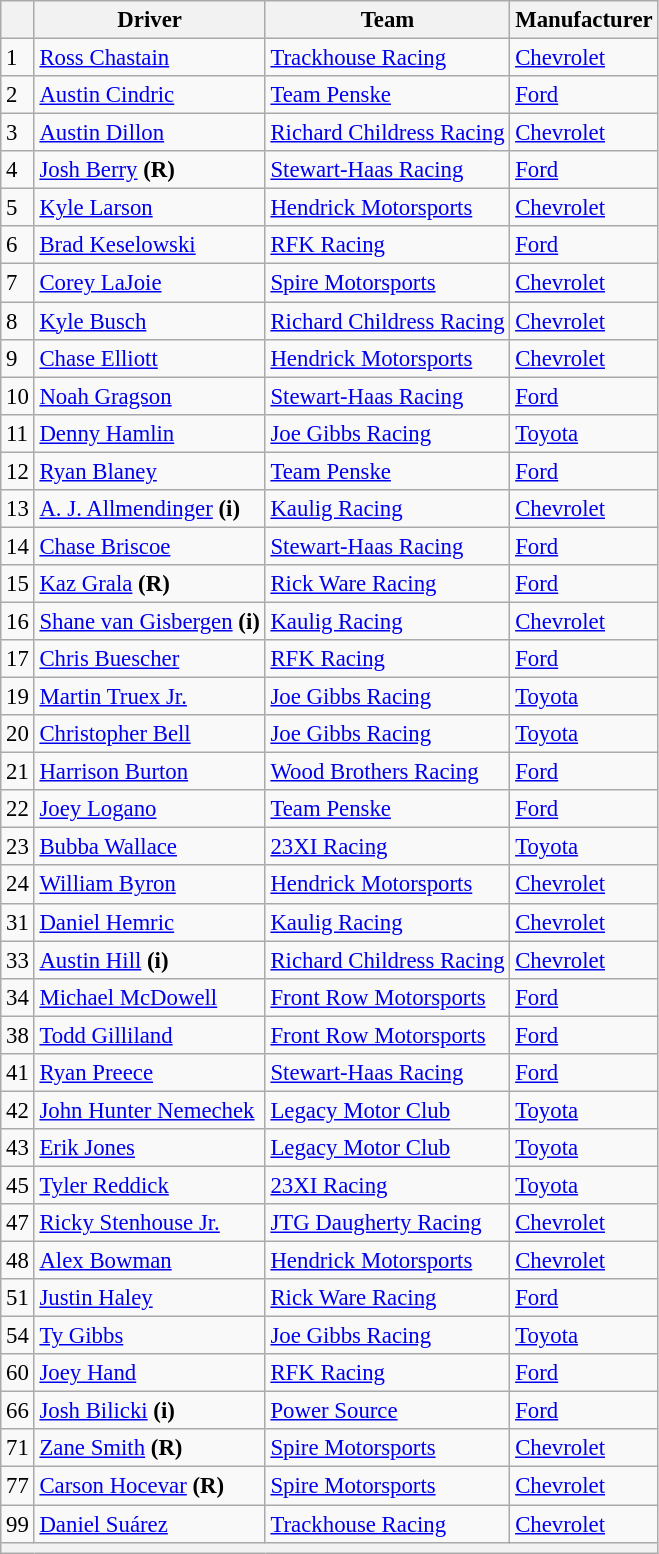<table class="wikitable" style="font-size:95%">
<tr>
<th></th>
<th>Driver</th>
<th>Team</th>
<th>Manufacturer</th>
</tr>
<tr>
<td>1</td>
<td><a href='#'>Ross Chastain</a></td>
<td><a href='#'>Trackhouse Racing</a></td>
<td><a href='#'>Chevrolet</a></td>
</tr>
<tr>
<td>2</td>
<td><a href='#'>Austin Cindric</a></td>
<td><a href='#'>Team Penske</a></td>
<td><a href='#'>Ford</a></td>
</tr>
<tr>
<td>3</td>
<td><a href='#'>Austin Dillon</a></td>
<td nowrap><a href='#'>Richard Childress Racing</a></td>
<td><a href='#'>Chevrolet</a></td>
</tr>
<tr>
<td>4</td>
<td><a href='#'>Josh Berry</a> <strong>(R)</strong></td>
<td><a href='#'>Stewart-Haas Racing</a></td>
<td><a href='#'>Ford</a></td>
</tr>
<tr>
<td>5</td>
<td><a href='#'>Kyle Larson</a></td>
<td><a href='#'>Hendrick Motorsports</a></td>
<td><a href='#'>Chevrolet</a></td>
</tr>
<tr>
<td>6</td>
<td><a href='#'>Brad Keselowski</a></td>
<td><a href='#'>RFK Racing</a></td>
<td><a href='#'>Ford</a></td>
</tr>
<tr>
<td>7</td>
<td><a href='#'>Corey LaJoie</a></td>
<td><a href='#'>Spire Motorsports</a></td>
<td><a href='#'>Chevrolet</a></td>
</tr>
<tr>
<td>8</td>
<td><a href='#'>Kyle Busch</a></td>
<td><a href='#'>Richard Childress Racing</a></td>
<td><a href='#'>Chevrolet</a></td>
</tr>
<tr>
<td>9</td>
<td><a href='#'>Chase Elliott</a></td>
<td><a href='#'>Hendrick Motorsports</a></td>
<td><a href='#'>Chevrolet</a></td>
</tr>
<tr>
<td>10</td>
<td><a href='#'>Noah Gragson</a></td>
<td><a href='#'>Stewart-Haas Racing</a></td>
<td><a href='#'>Ford</a></td>
</tr>
<tr>
<td>11</td>
<td><a href='#'>Denny Hamlin</a></td>
<td><a href='#'>Joe Gibbs Racing</a></td>
<td><a href='#'>Toyota</a></td>
</tr>
<tr>
<td>12</td>
<td><a href='#'>Ryan Blaney</a></td>
<td><a href='#'>Team Penske</a></td>
<td><a href='#'>Ford</a></td>
</tr>
<tr>
<td>13</td>
<td><a href='#'>A. J. Allmendinger</a> <strong>(i)</strong></td>
<td><a href='#'>Kaulig Racing</a></td>
<td><a href='#'>Chevrolet</a></td>
</tr>
<tr>
<td>14</td>
<td><a href='#'>Chase Briscoe</a></td>
<td><a href='#'>Stewart-Haas Racing</a></td>
<td><a href='#'>Ford</a></td>
</tr>
<tr>
<td>15</td>
<td><a href='#'>Kaz Grala</a> <strong>(R)</strong></td>
<td><a href='#'>Rick Ware Racing</a></td>
<td><a href='#'>Ford</a></td>
</tr>
<tr>
<td>16</td>
<td nowrap><a href='#'>Shane van Gisbergen</a> <strong>(i)</strong></td>
<td><a href='#'>Kaulig Racing</a></td>
<td><a href='#'>Chevrolet</a></td>
</tr>
<tr>
<td>17</td>
<td><a href='#'>Chris Buescher</a></td>
<td><a href='#'>RFK Racing</a></td>
<td><a href='#'>Ford</a></td>
</tr>
<tr>
<td>19</td>
<td><a href='#'>Martin Truex Jr.</a></td>
<td><a href='#'>Joe Gibbs Racing</a></td>
<td><a href='#'>Toyota</a></td>
</tr>
<tr>
<td>20</td>
<td><a href='#'>Christopher Bell</a></td>
<td><a href='#'>Joe Gibbs Racing</a></td>
<td><a href='#'>Toyota</a></td>
</tr>
<tr>
<td>21</td>
<td><a href='#'>Harrison Burton</a></td>
<td><a href='#'>Wood Brothers Racing</a></td>
<td><a href='#'>Ford</a></td>
</tr>
<tr>
<td>22</td>
<td><a href='#'>Joey Logano</a></td>
<td><a href='#'>Team Penske</a></td>
<td><a href='#'>Ford</a></td>
</tr>
<tr>
<td>23</td>
<td><a href='#'>Bubba Wallace</a></td>
<td><a href='#'>23XI Racing</a></td>
<td><a href='#'>Toyota</a></td>
</tr>
<tr>
<td>24</td>
<td><a href='#'>William Byron</a></td>
<td><a href='#'>Hendrick Motorsports</a></td>
<td><a href='#'>Chevrolet</a></td>
</tr>
<tr>
<td>31</td>
<td><a href='#'>Daniel Hemric</a></td>
<td><a href='#'>Kaulig Racing</a></td>
<td><a href='#'>Chevrolet</a></td>
</tr>
<tr>
<td>33</td>
<td><a href='#'>Austin Hill</a> <strong>(i)</strong></td>
<td><a href='#'>Richard Childress Racing</a></td>
<td><a href='#'>Chevrolet</a></td>
</tr>
<tr>
<td>34</td>
<td><a href='#'>Michael McDowell</a></td>
<td><a href='#'>Front Row Motorsports</a></td>
<td><a href='#'>Ford</a></td>
</tr>
<tr>
<td>38</td>
<td><a href='#'>Todd Gilliland</a></td>
<td><a href='#'>Front Row Motorsports</a></td>
<td><a href='#'>Ford</a></td>
</tr>
<tr>
<td>41</td>
<td><a href='#'>Ryan Preece</a></td>
<td><a href='#'>Stewart-Haas Racing</a></td>
<td><a href='#'>Ford</a></td>
</tr>
<tr>
<td>42</td>
<td><a href='#'>John Hunter Nemechek</a></td>
<td><a href='#'>Legacy Motor Club</a></td>
<td><a href='#'>Toyota</a></td>
</tr>
<tr>
<td>43</td>
<td><a href='#'>Erik Jones</a></td>
<td><a href='#'>Legacy Motor Club</a></td>
<td><a href='#'>Toyota</a></td>
</tr>
<tr>
<td>45</td>
<td><a href='#'>Tyler Reddick</a></td>
<td><a href='#'>23XI Racing</a></td>
<td><a href='#'>Toyota</a></td>
</tr>
<tr>
<td>47</td>
<td><a href='#'>Ricky Stenhouse Jr.</a></td>
<td><a href='#'>JTG Daugherty Racing</a></td>
<td><a href='#'>Chevrolet</a></td>
</tr>
<tr>
<td>48</td>
<td><a href='#'>Alex Bowman</a></td>
<td><a href='#'>Hendrick Motorsports</a></td>
<td><a href='#'>Chevrolet</a></td>
</tr>
<tr>
<td>51</td>
<td><a href='#'>Justin Haley</a></td>
<td><a href='#'>Rick Ware Racing</a></td>
<td><a href='#'>Ford</a></td>
</tr>
<tr>
<td>54</td>
<td><a href='#'>Ty Gibbs</a></td>
<td><a href='#'>Joe Gibbs Racing</a></td>
<td><a href='#'>Toyota</a></td>
</tr>
<tr>
<td>60</td>
<td><a href='#'>Joey Hand</a></td>
<td><a href='#'>RFK Racing</a></td>
<td><a href='#'>Ford</a></td>
</tr>
<tr>
<td>66</td>
<td><a href='#'>Josh Bilicki</a> <strong>(i)</strong></td>
<td><a href='#'>Power Source</a></td>
<td><a href='#'>Ford</a></td>
</tr>
<tr>
<td>71</td>
<td><a href='#'>Zane Smith</a> <strong>(R)</strong></td>
<td><a href='#'>Spire Motorsports</a></td>
<td><a href='#'>Chevrolet</a></td>
</tr>
<tr>
<td>77</td>
<td><a href='#'>Carson Hocevar</a> <strong>(R)</strong></td>
<td><a href='#'>Spire Motorsports</a></td>
<td><a href='#'>Chevrolet</a></td>
</tr>
<tr>
<td>99</td>
<td><a href='#'>Daniel Suárez</a></td>
<td><a href='#'>Trackhouse Racing</a></td>
<td><a href='#'>Chevrolet</a></td>
</tr>
<tr>
<th colspan="4"></th>
</tr>
</table>
